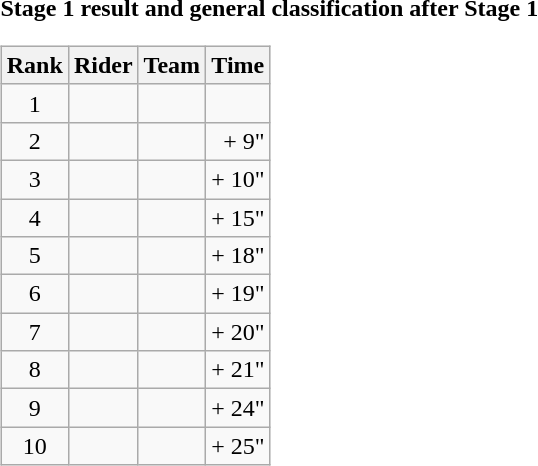<table>
<tr>
<td><strong>Stage 1 result and general classification after Stage 1</strong><br><table class="wikitable">
<tr>
<th scope="col">Rank</th>
<th scope="col">Rider</th>
<th scope="col">Team</th>
<th scope="col">Time</th>
</tr>
<tr>
<td style="text-align:center;">1</td>
<td></td>
<td></td>
<td style="text-align:right;"></td>
</tr>
<tr>
<td style="text-align:center;">2</td>
<td></td>
<td></td>
<td style="text-align:right;">+ 9"</td>
</tr>
<tr>
<td style="text-align:center;">3</td>
<td></td>
<td></td>
<td style="text-align:right;">+ 10"</td>
</tr>
<tr>
<td style="text-align:center;">4</td>
<td></td>
<td></td>
<td style="text-align:right;">+ 15"</td>
</tr>
<tr>
<td style="text-align:center;">5</td>
<td></td>
<td></td>
<td style="text-align:right;">+ 18"</td>
</tr>
<tr>
<td style="text-align:center;">6</td>
<td></td>
<td></td>
<td style="text-align:right;">+ 19"</td>
</tr>
<tr>
<td style="text-align:center;">7</td>
<td></td>
<td></td>
<td style="text-align:right;">+ 20"</td>
</tr>
<tr>
<td style="text-align:center;">8</td>
<td></td>
<td></td>
<td style="text-align:right;">+ 21"</td>
</tr>
<tr>
<td style="text-align:center;">9</td>
<td></td>
<td></td>
<td style="text-align:right;">+ 24"</td>
</tr>
<tr>
<td style="text-align:center;">10</td>
<td></td>
<td></td>
<td style="text-align:right;">+ 25"</td>
</tr>
</table>
</td>
</tr>
</table>
